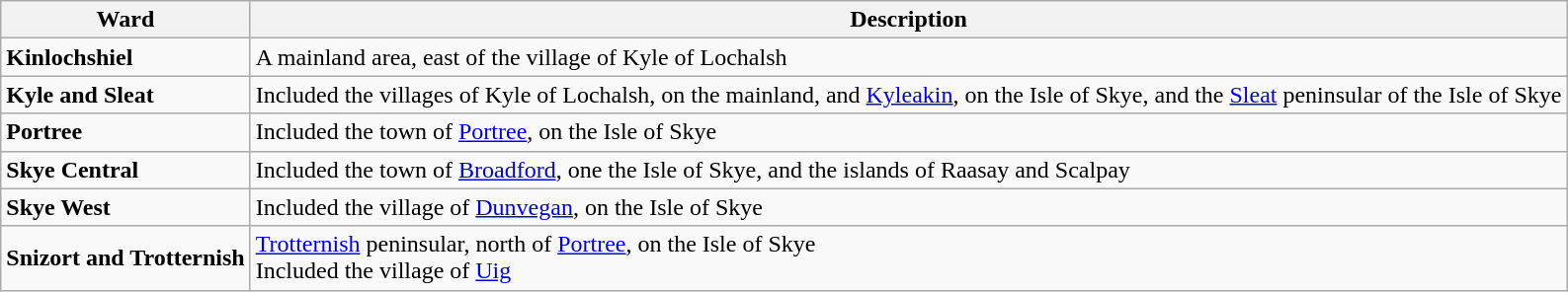<table class="wikitable">
<tr>
<th>Ward</th>
<th>Description</th>
</tr>
<tr>
<td><strong>Kinlochshiel</strong></td>
<td>A mainland area, east of the village of Kyle of Lochalsh</td>
</tr>
<tr>
<td><strong>Kyle and Sleat</strong></td>
<td>Included the villages of Kyle of Lochalsh, on the mainland, and <a href='#'>Kyleakin</a>, on the Isle of Skye, and the <a href='#'>Sleat</a> peninsular of the Isle of Skye</td>
</tr>
<tr>
<td><strong>Portree</strong></td>
<td>Included the town of <a href='#'>Portree</a>, on the Isle of Skye</td>
</tr>
<tr>
<td><strong>Skye Central</strong></td>
<td>Included the town of <a href='#'>Broadford</a>, one the Isle of Skye, and the islands of Raasay and Scalpay</td>
</tr>
<tr>
<td><strong>Skye West</strong></td>
<td>Included the village of <a href='#'>Dunvegan</a>, on the Isle of Skye</td>
</tr>
<tr>
<td><strong>Snizort and Trotternish</strong></td>
<td><a href='#'>Trotternish</a> peninsular, north of <a href='#'>Portree</a>, on the Isle of Skye <br> Included the village of <a href='#'>Uig</a></td>
</tr>
</table>
